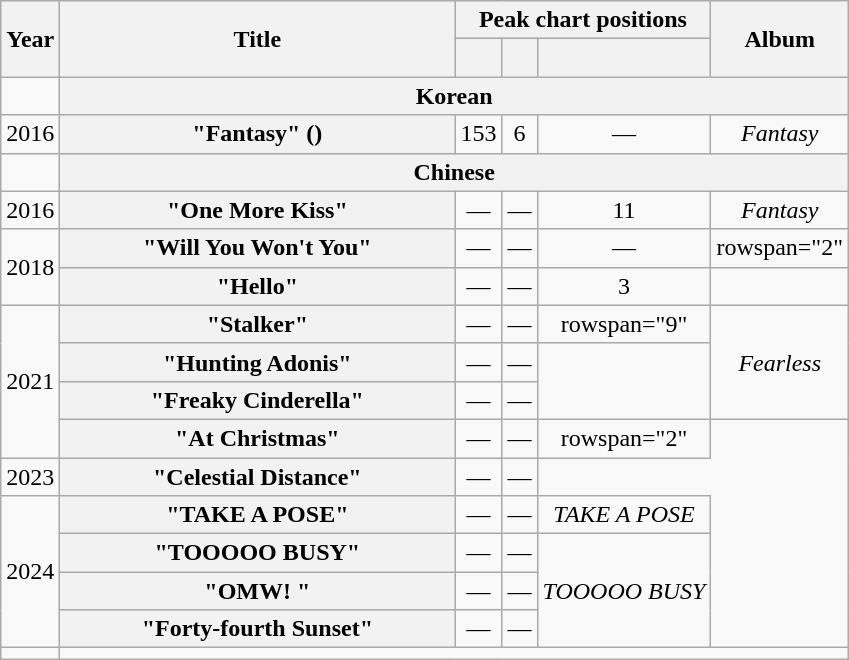<table class="wikitable plainrowheaders" style="text-align:center">
<tr>
<th rowspan="2" scope="col">Year</th>
<th rowspan="2" scope="col" style="width:16em">Title</th>
<th colspan="3" scope="col">Peak chart positions</th>
<th rowspan="2" scope="col">Album</th>
</tr>
<tr>
<th><br></th>
<th><br></th>
<th><br></th>
</tr>
<tr>
<td></td>
<th colspan="5">Korean</th>
</tr>
<tr>
<td>2016</td>
<th scope="row">"Fantasy" ()</th>
<td>153</td>
<td>6</td>
<td>—</td>
<td><em>Fantasy</em> </td>
</tr>
<tr>
<td></td>
<th colspan="5">Chinese</th>
</tr>
<tr>
<td>2016</td>
<th scope="row">"One More Kiss"</th>
<td>—</td>
<td>—</td>
<td>11</td>
<td><em>Fantasy</em> </td>
</tr>
<tr>
<td rowspan="2">2018</td>
<th scope="row">"Will You Won't You"  </th>
<td>—</td>
<td>—</td>
<td>—</td>
<td>rowspan="2" </td>
</tr>
<tr>
<th scope="row">"Hello" </th>
<td>—</td>
<td>—</td>
<td>3</td>
</tr>
<tr>
<td rowspan="4">2021</td>
<th scope="row">"Stalker" </th>
<td>—</td>
<td>—</td>
<td>rowspan="9"</td>
<td rowspan="3"><em>Fearless</em></td>
</tr>
<tr>
<th scope="row">"Hunting Adonis" </th>
<td>—</td>
<td>—</td>
</tr>
<tr>
<th scope="row">"Freaky Cinderella" </th>
<td>—</td>
<td>—</td>
</tr>
<tr>
<th scope="row">"At Christmas" </th>
<td>—</td>
<td>—</td>
<td>rowspan="2" </td>
</tr>
<tr>
<td>2023</td>
<th scope="row">"Celestial Distance" </th>
<td>—</td>
<td>—</td>
</tr>
<tr>
<td rowspan="4">2024</td>
<th scope="row">"TAKE A POSE"</th>
<td>—</td>
<td>—</td>
<td><em>TAKE A POSE</em></td>
</tr>
<tr>
<th scope="row">"TOOOOO BUSY"</th>
<td>—</td>
<td>—</td>
<td rowspan="3"><em>TOOOOO BUSY</em></td>
</tr>
<tr>
<th scope="row">"OMW! "</th>
<td>—</td>
<td>—</td>
</tr>
<tr>
<th scope="row">"Forty-fourth Sunset" </th>
<td>—</td>
<td>—</td>
</tr>
<tr>
<td></td>
<td colspan="5"></td>
</tr>
</table>
